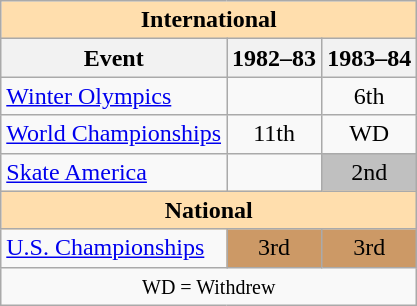<table class="wikitable" style="text-align:center">
<tr>
<th style="background-color: #ffdead; " colspan=3 align=center>International</th>
</tr>
<tr>
<th>Event</th>
<th>1982–83</th>
<th>1983–84</th>
</tr>
<tr>
<td align=left><a href='#'>Winter Olympics</a></td>
<td></td>
<td>6th</td>
</tr>
<tr>
<td align=left><a href='#'>World Championships</a></td>
<td>11th</td>
<td>WD</td>
</tr>
<tr>
<td align=left><a href='#'>Skate America</a></td>
<td></td>
<td bgcolor=silver>2nd</td>
</tr>
<tr>
<th style="background-color: #ffdead; " colspan=3 align=center>National</th>
</tr>
<tr>
<td align=left><a href='#'>U.S. Championships</a></td>
<td bgcolor=cc9966>3rd</td>
<td bgcolor=cc9966>3rd</td>
</tr>
<tr>
<td colspan=3 align=center><small> WD = Withdrew </small></td>
</tr>
</table>
